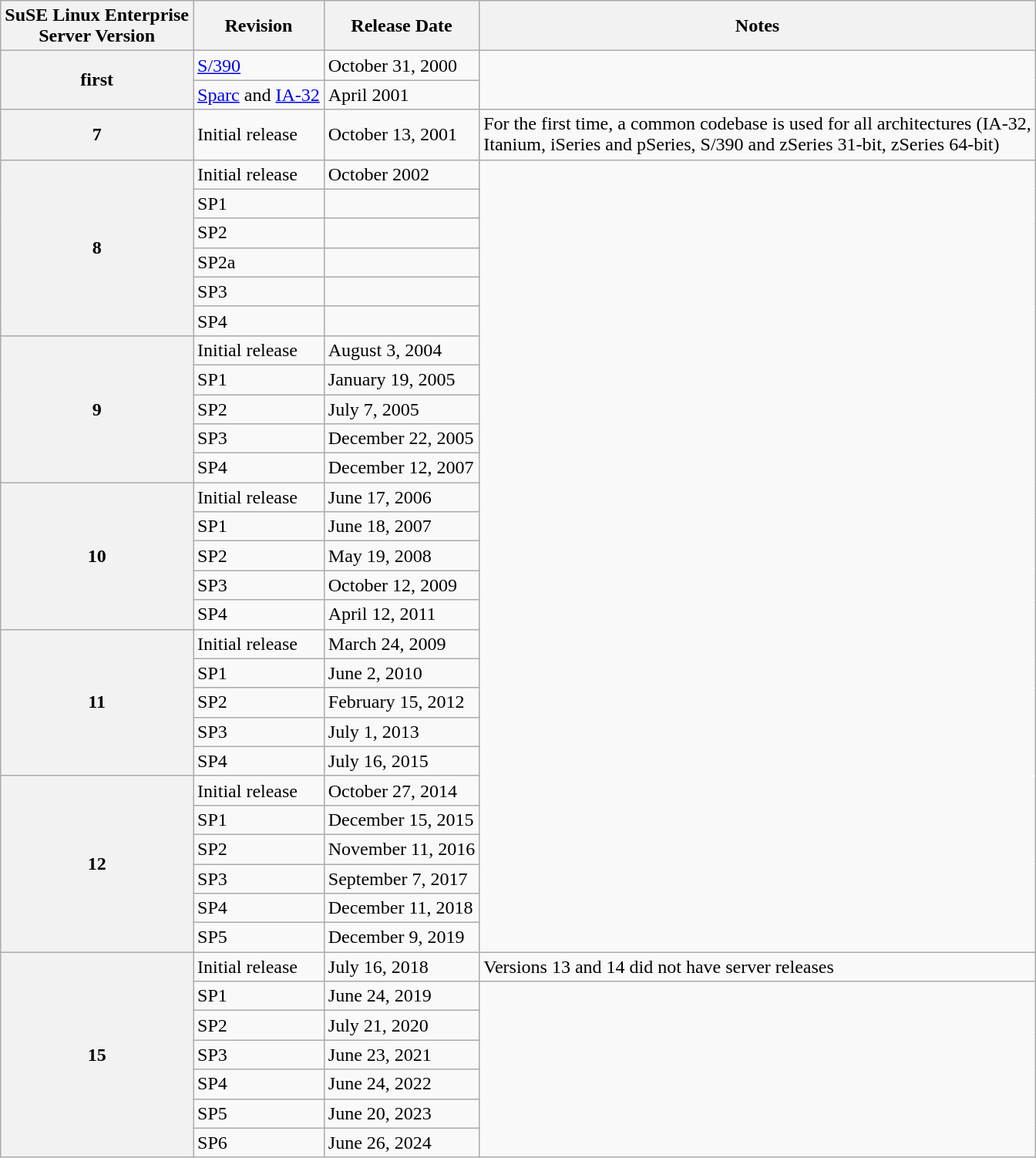<table class="wikitable">
<tr>
<th>SuSE Linux Enterprise<br>Server Version</th>
<th>Revision</th>
<th>Release Date</th>
<th>Notes</th>
</tr>
<tr>
<th rowspan="2">first</th>
<td><a href='#'>S/390</a></td>
<td>October 31, 2000</td>
</tr>
<tr>
<td><a href='#'>Sparc</a> and <a href='#'>IA-32</a></td>
<td>April 2001</td>
</tr>
<tr>
<th>7</th>
<td>Initial release</td>
<td>October 13, 2001</td>
<td>For the first time, a common codebase is used for all architectures (IA-32,<br>Itanium, iSeries and pSeries, S/390 and zSeries 31-bit, zSeries 64-bit)</td>
</tr>
<tr>
<th rowspan="6">8</th>
<td>Initial release</td>
<td>October 2002</td>
</tr>
<tr>
<td>SP1</td>
<td></td>
</tr>
<tr>
<td>SP2</td>
<td></td>
</tr>
<tr>
<td>SP2a</td>
<td></td>
</tr>
<tr>
<td>SP3</td>
<td></td>
</tr>
<tr>
<td>SP4</td>
<td></td>
</tr>
<tr>
<th rowspan="5">9</th>
<td>Initial release</td>
<td>August 3, 2004</td>
</tr>
<tr>
<td>SP1</td>
<td>January 19, 2005</td>
</tr>
<tr>
<td>SP2</td>
<td>July 7, 2005</td>
</tr>
<tr>
<td>SP3</td>
<td>December 22, 2005</td>
</tr>
<tr>
<td>SP4</td>
<td>December 12, 2007</td>
</tr>
<tr>
<th rowspan="5">10</th>
<td>Initial release</td>
<td>June 17, 2006</td>
</tr>
<tr>
<td>SP1</td>
<td>June 18, 2007</td>
</tr>
<tr>
<td>SP2</td>
<td>May 19, 2008</td>
</tr>
<tr>
<td>SP3</td>
<td>October 12, 2009</td>
</tr>
<tr>
<td>SP4</td>
<td>April 12, 2011</td>
</tr>
<tr>
<th rowspan="5">11</th>
<td>Initial release</td>
<td>March 24, 2009</td>
</tr>
<tr>
<td>SP1</td>
<td>June 2, 2010</td>
</tr>
<tr>
<td>SP2</td>
<td>February 15, 2012</td>
</tr>
<tr>
<td>SP3</td>
<td>July 1, 2013</td>
</tr>
<tr>
<td>SP4</td>
<td>July 16, 2015</td>
</tr>
<tr>
<th rowspan="6">12</th>
<td>Initial release</td>
<td>October 27, 2014</td>
</tr>
<tr>
<td>SP1</td>
<td>December 15, 2015</td>
</tr>
<tr>
<td>SP2</td>
<td>November 11, 2016</td>
</tr>
<tr>
<td>SP3</td>
<td>September 7, 2017</td>
</tr>
<tr>
<td>SP4</td>
<td>December 11, 2018</td>
</tr>
<tr>
<td>SP5</td>
<td>December 9, 2019</td>
</tr>
<tr>
<th rowspan="7">15</th>
<td>Initial release</td>
<td>July 16, 2018</td>
<td>Versions 13 and 14 did not have server releases</td>
</tr>
<tr>
<td>SP1</td>
<td>June 24, 2019</td>
</tr>
<tr>
<td>SP2</td>
<td>July 21, 2020</td>
</tr>
<tr>
<td>SP3</td>
<td>June 23, 2021</td>
</tr>
<tr>
<td>SP4</td>
<td>June 24, 2022</td>
</tr>
<tr>
<td>SP5</td>
<td>June 20, 2023</td>
</tr>
<tr>
<td>SP6</td>
<td>June 26, 2024</td>
</tr>
</table>
